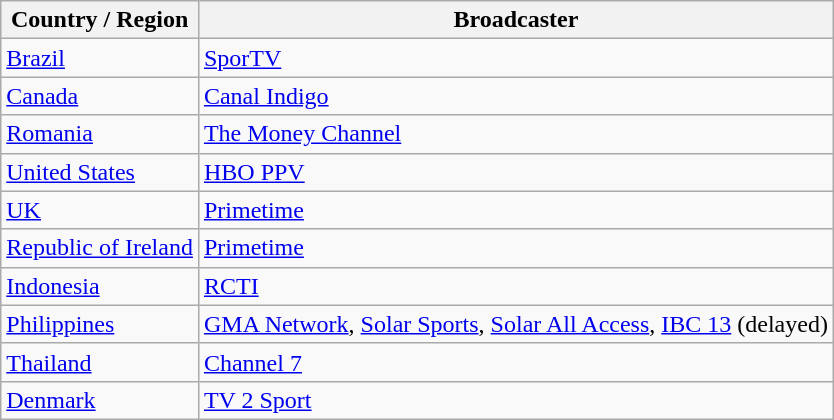<table class="wikitable collapsible collapsed">
<tr>
<th>Country / Region</th>
<th>Broadcaster</th>
</tr>
<tr>
<td> <a href='#'>Brazil</a></td>
<td><a href='#'>SporTV</a></td>
</tr>
<tr>
<td> <a href='#'>Canada</a></td>
<td><a href='#'>Canal Indigo</a></td>
</tr>
<tr>
<td> <a href='#'>Romania</a></td>
<td><a href='#'>The Money Channel</a></td>
</tr>
<tr>
<td> <a href='#'>United States</a></td>
<td><a href='#'>HBO PPV</a></td>
</tr>
<tr>
<td> <a href='#'>UK</a></td>
<td><a href='#'>Primetime</a></td>
</tr>
<tr>
<td> <a href='#'>Republic of Ireland</a></td>
<td><a href='#'>Primetime</a></td>
</tr>
<tr>
<td> <a href='#'>Indonesia</a></td>
<td><a href='#'>RCTI</a></td>
</tr>
<tr>
<td> <a href='#'>Philippines</a></td>
<td><a href='#'>GMA Network</a>, <a href='#'>Solar Sports</a>, <a href='#'>Solar All Access</a>, <a href='#'>IBC 13</a> (delayed)</td>
</tr>
<tr>
<td> <a href='#'>Thailand</a></td>
<td><a href='#'>Channel 7</a></td>
</tr>
<tr>
<td> <a href='#'>Denmark</a></td>
<td><a href='#'>TV 2 Sport</a></td>
</tr>
</table>
